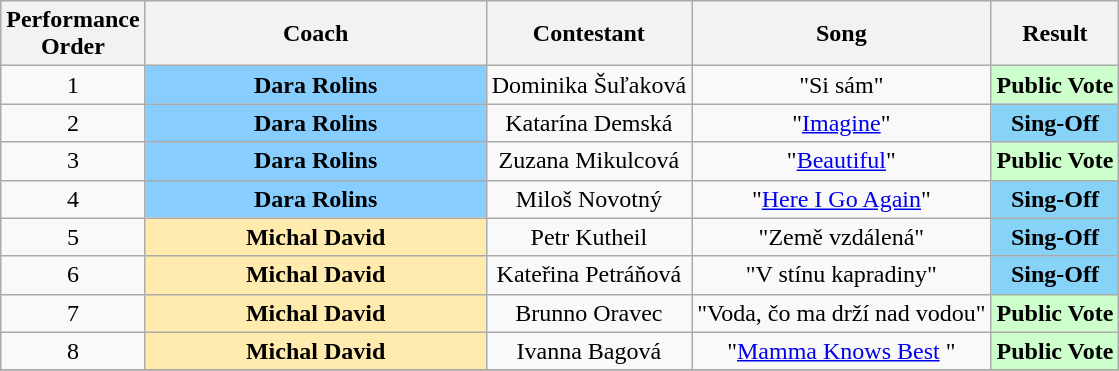<table class="wikitable sortable" style="text-align: center; width: auto;">
<tr>
<th>Performance <br>Order</th>
<th>Coach</th>
<th>Contestant</th>
<th>Song</th>
<th>Result</th>
</tr>
<tr>
<td>1</td>
<th style="background-color:#87CEFF" width="220px">Dara Rolins</th>
<td>Dominika Šuľaková</td>
<td>"Si sám"</td>
<td style="background:#cfc"><strong>Public Vote</strong></td>
</tr>
<tr>
<td>2</td>
<th style="background-color:#87CEFF" width="220px">Dara Rolins</th>
<td>Katarína Demská</td>
<td>"<a href='#'>Imagine</a>"</td>
<td style="background:#87D3F8;"><strong>Sing-Off</strong></td>
</tr>
<tr>
<td>3</td>
<th style="background-color:#87CEFF" width="220px">Dara Rolins</th>
<td>Zuzana Mikulcová</td>
<td>"<a href='#'>Beautiful</a>"</td>
<td style="background:#cfc"><strong>Public Vote</strong></td>
</tr>
<tr>
<td>4</td>
<th style="background-color:#87CEFF" width="220px">Dara Rolins</th>
<td>Miloš Novotný</td>
<td>"<a href='#'>Here I Go Again</a>"</td>
<th style="background:#87D3F8;">Sing-Off</th>
</tr>
<tr>
<td>5</td>
<th style="background-color:#FFEBAD" width="220px">Michal David</th>
<td>Petr Kutheil</td>
<td>"Země vzdálená"</td>
<th style="background:#87D3F8;">Sing-Off</th>
</tr>
<tr>
<td>6</td>
<th style="background-color:#FFEBAD" width="220px">Michal David</th>
<td>Kateřina Petráňová</td>
<td>"V stínu kapradiny"</td>
<th style="background:#87D3F8;">Sing-Off</th>
</tr>
<tr>
<td>7</td>
<th style="background-color:#FFEBAD" width="220px">Michal David</th>
<td>Brunno Oravec</td>
<td>"Voda, čo ma drží nad vodou"</td>
<td style="background:#cfc"><strong>Public Vote</strong></td>
</tr>
<tr>
<td>8</td>
<th style="background-color:#FFEBAD" width="220px">Michal David</th>
<td>Ivanna Bagová</td>
<td>"<a href='#'>Mamma Knows Best</a> "</td>
<th style="background:#cfc">Public Vote</th>
</tr>
<tr>
</tr>
</table>
